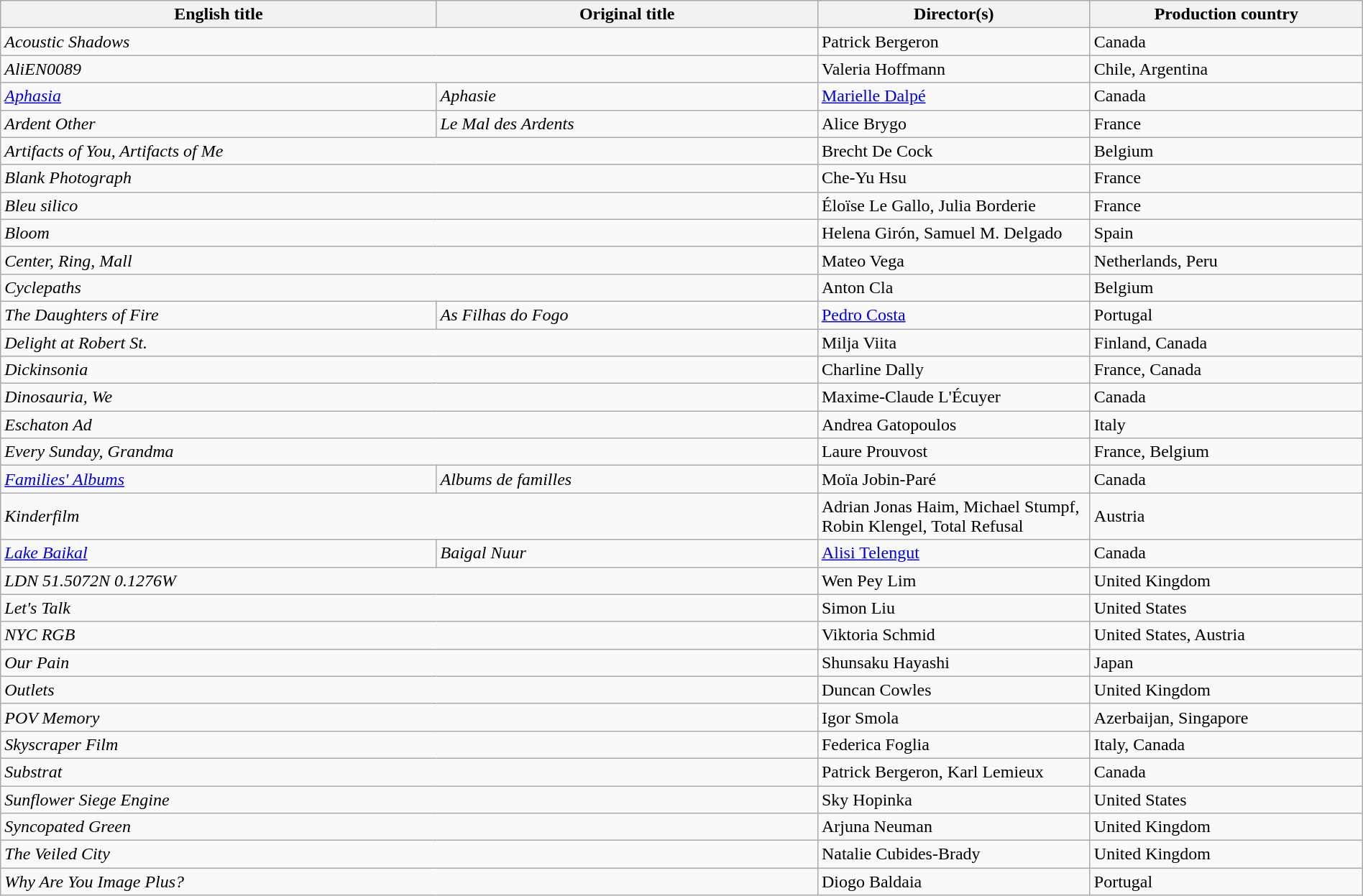<table class="wikitable" width=100%>
<tr>
<th scope="col" width="32%">English title</th>
<th scope="col" width="28%">Original title</th>
<th scope="col" width="20%">Director(s)</th>
<th scope="col" width="20%">Production country</th>
</tr>
<tr>
<td colspan=2><em>Acoustic Shadows</em></td>
<td>Patrick Bergeron</td>
<td>Canada</td>
</tr>
<tr>
<td colspan=2><em>AliEN0089</em></td>
<td>Valeria Hoffmann</td>
<td>Chile, Argentina</td>
</tr>
<tr>
<td><em><a href='#'>Aphasia</a></em></td>
<td><em>Aphasie</em></td>
<td><a href='#'>Marielle Dalpé</a></td>
<td>Canada</td>
</tr>
<tr>
<td><em>Ardent Other</em></td>
<td><em>Le Mal des Ardents</em></td>
<td>Alice Brygo</td>
<td>France</td>
</tr>
<tr>
<td colspan=2><em>Artifacts of You, Artifacts of Me</em></td>
<td>Brecht De Cock</td>
<td>Belgium</td>
</tr>
<tr>
<td colspan=2><em>Blank Photograph</em></td>
<td>Che-Yu Hsu</td>
<td>France</td>
</tr>
<tr>
<td colspan=2><em>Bleu silico</em></td>
<td>Éloïse Le Gallo, Julia Borderie</td>
<td>France</td>
</tr>
<tr>
<td colspan=2><em>Bloom</em></td>
<td>Helena Girón, Samuel M. Delgado</td>
<td>Spain</td>
</tr>
<tr>
<td colspan=2><em>Center, Ring, Mall</em></td>
<td>Mateo Vega</td>
<td>Netherlands, Peru</td>
</tr>
<tr>
<td colspan=2><em>Cyclepaths</em></td>
<td>Anton Cla</td>
<td>Belgium</td>
</tr>
<tr>
<td><em>The Daughters of Fire</em></td>
<td><em>As Filhas do Fogo</em></td>
<td><a href='#'>Pedro Costa</a></td>
<td>Portugal</td>
</tr>
<tr>
<td colspan=2><em>Delight at Robert St.</em></td>
<td>Milja Viita</td>
<td>Finland, Canada</td>
</tr>
<tr>
<td colspan=2><em>Dickinsonia</em></td>
<td>Charline Dally</td>
<td>France, Canada</td>
</tr>
<tr>
<td colspan=2><em>Dinosauria, We</em></td>
<td>Maxime-Claude L'Écuyer</td>
<td>Canada</td>
</tr>
<tr>
<td colspan=2><em>Eschaton Ad</em></td>
<td>Andrea Gatopoulos</td>
<td>Italy</td>
</tr>
<tr>
<td colspan=2><em>Every Sunday, Grandma</em></td>
<td>Laure Prouvost</td>
<td>France, Belgium</td>
</tr>
<tr>
<td><em><a href='#'>Families' Albums</a></em></td>
<td><em>Albums de familles</em></td>
<td>Moïa Jobin-Paré</td>
<td>Canada</td>
</tr>
<tr>
<td colspan=2><em>Kinderfilm</em></td>
<td>Adrian Jonas Haim, Michael Stumpf, Robin Klengel, Total Refusal</td>
<td>Austria</td>
</tr>
<tr>
<td><em><a href='#'>Lake Baikal</a></em></td>
<td><em>Baigal Nuur</em></td>
<td><a href='#'>Alisi Telengut</a></td>
<td>Canada</td>
</tr>
<tr>
<td colspan=2><em>LDN 51.5072N 0.1276W</em></td>
<td>Wen Pey Lim</td>
<td>United Kingdom</td>
</tr>
<tr>
<td colspan=2><em>Let's Talk</em></td>
<td>Simon Liu</td>
<td>United States</td>
</tr>
<tr>
<td colspan=2><em>NYC RGB</em></td>
<td>Viktoria Schmid</td>
<td>United States, Austria</td>
</tr>
<tr>
<td colspan=2><em>Our Pain</em></td>
<td>Shunsaku Hayashi</td>
<td>Japan</td>
</tr>
<tr>
<td colspan=2><em>Outlets</em></td>
<td>Duncan Cowles</td>
<td>United Kingdom</td>
</tr>
<tr>
<td colspan=2><em>POV Memory</em></td>
<td>Igor Smola</td>
<td>Azerbaijan, Singapore</td>
</tr>
<tr>
<td colspan=2><em>Skyscraper Film</em></td>
<td>Federica Foglia</td>
<td>Italy, Canada</td>
</tr>
<tr>
<td colspan=2><em>Substrat</em></td>
<td>Patrick Bergeron, Karl Lemieux</td>
<td>Canada</td>
</tr>
<tr>
<td colspan=2><em>Sunflower Siege Engine</em></td>
<td>Sky Hopinka</td>
<td>United States</td>
</tr>
<tr>
<td colspan=2><em>Syncopated Green</em></td>
<td>Arjuna Neuman</td>
<td>United Kingdom</td>
</tr>
<tr>
<td colspan=2><em>The Veiled City</em></td>
<td>Natalie Cubides-Brady</td>
<td>United Kingdom</td>
</tr>
<tr>
<td colspan=2><em>Why Are You Image Plus?</em></td>
<td>Diogo Baldaia</td>
<td>Portugal</td>
</tr>
</table>
